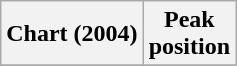<table class="wikitable plainrowheaders">
<tr>
<th>Chart (2004)</th>
<th>Peak<br>position</th>
</tr>
<tr>
</tr>
</table>
